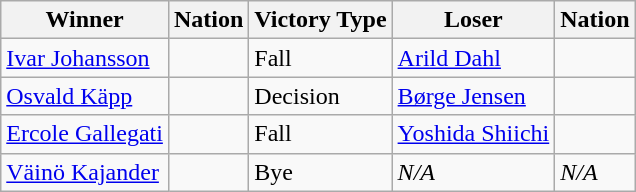<table class="wikitable sortable" style="text-align:left;">
<tr>
<th>Winner</th>
<th>Nation</th>
<th>Victory Type</th>
<th>Loser</th>
<th>Nation</th>
</tr>
<tr>
<td><a href='#'>Ivar Johansson</a></td>
<td></td>
<td>Fall</td>
<td><a href='#'>Arild Dahl</a></td>
<td></td>
</tr>
<tr>
<td><a href='#'>Osvald Käpp</a></td>
<td></td>
<td>Decision</td>
<td><a href='#'>Børge Jensen</a></td>
<td></td>
</tr>
<tr>
<td><a href='#'>Ercole Gallegati</a></td>
<td></td>
<td>Fall</td>
<td><a href='#'>Yoshida Shiichi</a></td>
<td></td>
</tr>
<tr>
<td><a href='#'>Väinö Kajander</a></td>
<td></td>
<td>Bye</td>
<td><em>N/A</em></td>
<td><em>N/A</em></td>
</tr>
</table>
